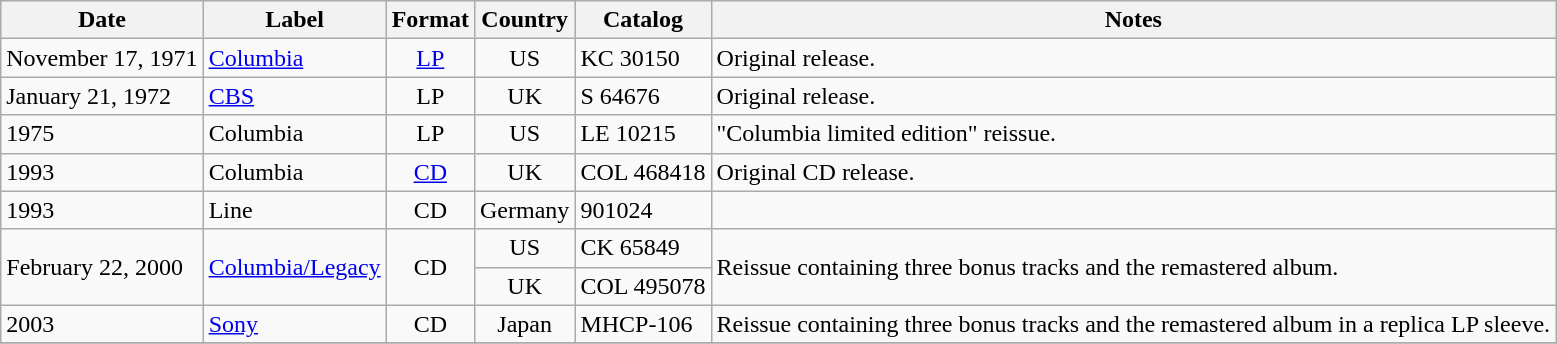<table class="wikitable" border="1">
<tr>
<th>Date</th>
<th>Label</th>
<th>Format</th>
<th>Country</th>
<th>Catalog</th>
<th>Notes</th>
</tr>
<tr>
<td>November 17, 1971</td>
<td><a href='#'>Columbia</a></td>
<td align="center"><a href='#'>LP</a></td>
<td align="center">US</td>
<td>KC 30150</td>
<td>Original release.</td>
</tr>
<tr>
<td>January 21, 1972</td>
<td><a href='#'>CBS</a></td>
<td align="center">LP</td>
<td align="center">UK</td>
<td>S 64676</td>
<td>Original release.</td>
</tr>
<tr>
<td>1975</td>
<td>Columbia</td>
<td align="center">LP</td>
<td align="center">US</td>
<td>LE 10215</td>
<td>"Columbia limited edition" reissue.</td>
</tr>
<tr>
<td>1993</td>
<td>Columbia</td>
<td align="center"><a href='#'>CD</a></td>
<td align="center">UK</td>
<td>COL 468418</td>
<td>Original CD release.</td>
</tr>
<tr>
<td>1993</td>
<td>Line</td>
<td align="center">CD</td>
<td align="center">Germany</td>
<td>901024</td>
<td></td>
</tr>
<tr>
<td rowspan=2>February 22, 2000</td>
<td rowspan=2><a href='#'>Columbia/Legacy</a></td>
<td rowspan=2 align="center">CD</td>
<td align="center">US</td>
<td>CK 65849</td>
<td rowspan=2>Reissue containing three bonus tracks and the remastered album.</td>
</tr>
<tr>
<td align="center">UK</td>
<td>COL 495078</td>
</tr>
<tr>
<td>2003</td>
<td><a href='#'>Sony</a></td>
<td align="center">CD</td>
<td align="center">Japan</td>
<td>MHCP-106</td>
<td>Reissue containing three bonus tracks and the remastered album in a replica LP sleeve.</td>
</tr>
<tr>
</tr>
</table>
